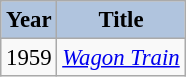<table class="wikitable" style="font-size:95%;">
<tr align="center">
<th style="background:#B0C4DE;">Year</th>
<th style="background:#B0C4DE;">Title</th>
</tr>
<tr>
<td>1959</td>
<td><em><a href='#'>Wagon Train</a></em></td>
</tr>
</table>
